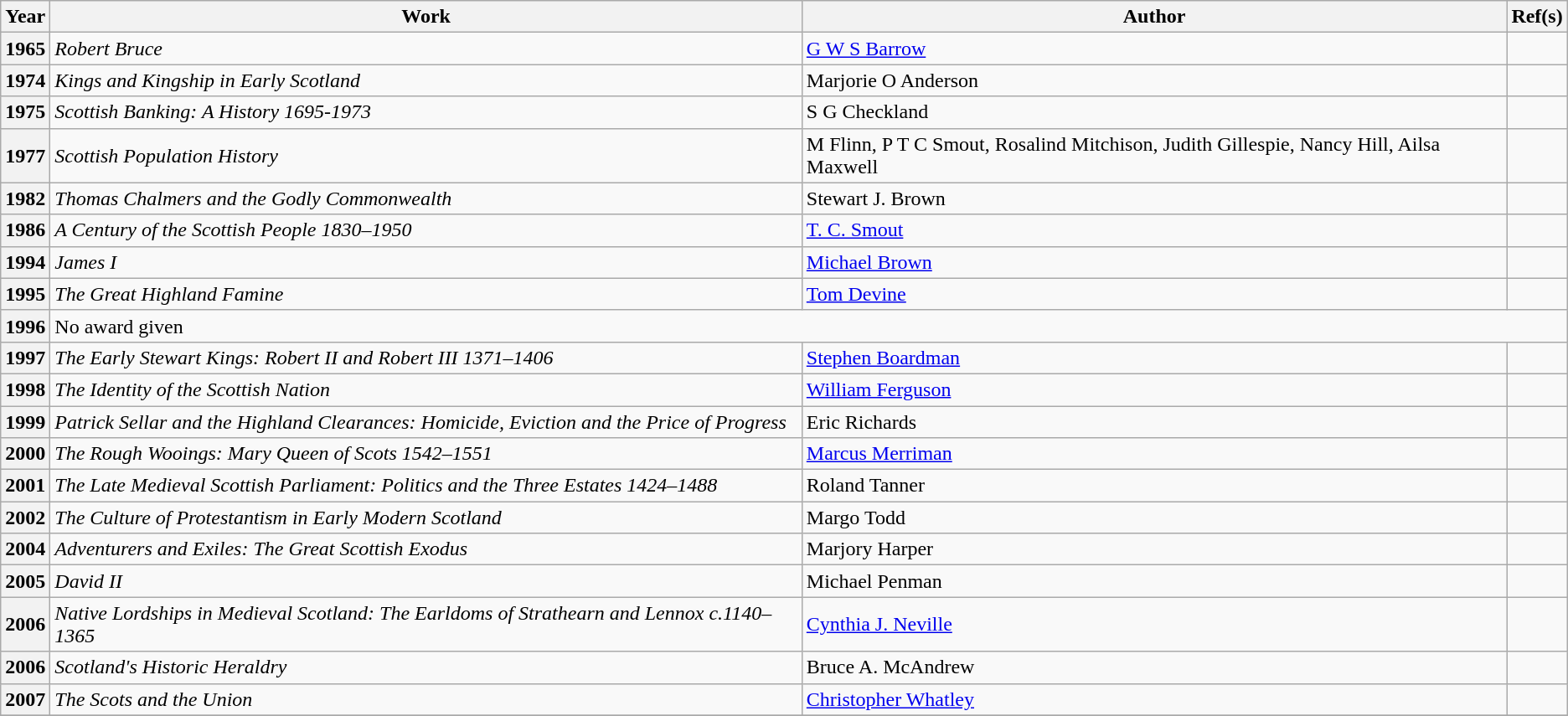<table class="wikitable sortable plainrowheaders">
<tr>
<th scope="col">Year</th>
<th scope="col">Work</th>
<th scope="col">Author</th>
<th class="unsortable" scope="col">Ref(s)</th>
</tr>
<tr>
<th>1965</th>
<td><em>Robert Bruce</em></td>
<td><a href='#'>G W S Barrow</a></td>
<td></td>
</tr>
<tr>
<th>1974</th>
<td><em>Kings and Kingship in Early Scotland</em></td>
<td>Marjorie O Anderson</td>
<td></td>
</tr>
<tr>
<th>1975</th>
<td><em>Scottish Banking: A History 1695-1973</em></td>
<td>S G Checkland</td>
<td></td>
</tr>
<tr>
<th>1977</th>
<td><em>Scottish Population History</em></td>
<td>M Flinn, P T C Smout, Rosalind Mitchison, Judith Gillespie, Nancy Hill, Ailsa Maxwell</td>
<td></td>
</tr>
<tr>
<th>1982</th>
<td><em>Thomas Chalmers and the Godly Commonwealth</em></td>
<td>Stewart J. Brown</td>
<td></td>
</tr>
<tr>
<th>1986</th>
<td><em>A Century of the Scottish People 1830–1950</em></td>
<td><a href='#'>T. C. Smout</a></td>
<td></td>
</tr>
<tr>
<th>1994</th>
<td><em>James I</em></td>
<td><a href='#'>Michael Brown</a></td>
<td></td>
</tr>
<tr>
<th>1995</th>
<td><em>The Great Highland Famine</em></td>
<td><a href='#'>Tom Devine</a></td>
<td></td>
</tr>
<tr>
<th>1996</th>
<td colspan="3">No award given</td>
</tr>
<tr>
<th>1997</th>
<td><em>The Early Stewart Kings: Robert II and Robert III 1371–1406</em></td>
<td><a href='#'>Stephen Boardman</a></td>
<td></td>
</tr>
<tr>
<th>1998</th>
<td><em>The Identity of the Scottish Nation</em></td>
<td><a href='#'>William Ferguson</a></td>
<td></td>
</tr>
<tr>
<th>1999</th>
<td><em>Patrick Sellar and the Highland Clearances: Homicide, Eviction and the Price of Progress</em></td>
<td>Eric Richards</td>
<td></td>
</tr>
<tr>
<th>2000</th>
<td><em>The Rough Wooings: Mary Queen of Scots 1542–1551</em></td>
<td><a href='#'>Marcus Merriman</a></td>
<td></td>
</tr>
<tr>
<th>2001</th>
<td><em>The Late Medieval Scottish Parliament: Politics and the Three Estates 1424–1488</em></td>
<td>Roland Tanner</td>
<td></td>
</tr>
<tr>
<th>2002</th>
<td><em>The Culture of Protestantism in Early Modern Scotland</em></td>
<td>Margo Todd</td>
<td></td>
</tr>
<tr>
<th>2004</th>
<td><em>Adventurers and Exiles: The Great Scottish Exodus</em></td>
<td>Marjory Harper</td>
<td></td>
</tr>
<tr>
<th>2005</th>
<td><em>David II</em></td>
<td>Michael Penman</td>
<td></td>
</tr>
<tr>
<th>2006</th>
<td><em>Native Lordships in Medieval Scotland: The Earldoms of Strathearn and Lennox c.1140–1365</em></td>
<td><a href='#'>Cynthia J. Neville</a></td>
<td></td>
</tr>
<tr>
<th>2006</th>
<td><em>Scotland's Historic Heraldry</em></td>
<td>Bruce A. McAndrew</td>
<td></td>
</tr>
<tr>
<th>2007</th>
<td><em>The Scots and the Union</em></td>
<td><a href='#'>Christopher Whatley</a></td>
<td></td>
</tr>
<tr>
</tr>
</table>
